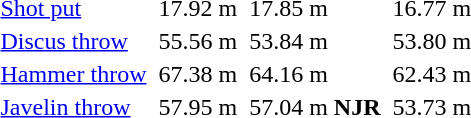<table>
<tr>
<td><a href='#'>Shot put</a></td>
<td></td>
<td>17.92 m</td>
<td></td>
<td>17.85 m</td>
<td></td>
<td>16.77 m</td>
</tr>
<tr>
<td><a href='#'>Discus throw</a></td>
<td></td>
<td>55.56 m</td>
<td></td>
<td>53.84 m</td>
<td></td>
<td>53.80 m</td>
</tr>
<tr>
<td><a href='#'>Hammer throw</a></td>
<td></td>
<td>67.38 m</td>
<td></td>
<td>64.16 m</td>
<td></td>
<td>62.43 m</td>
</tr>
<tr>
<td><a href='#'>Javelin throw</a></td>
<td></td>
<td>57.95 m</td>
<td></td>
<td>57.04 m <strong>NJR</strong></td>
<td></td>
<td>53.73 m</td>
</tr>
</table>
